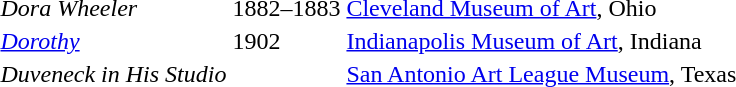<table>
<tr>
<td><em>Dora Wheeler</em></td>
<td>1882–1883</td>
<td><a href='#'>Cleveland Museum of Art</a>, Ohio</td>
</tr>
<tr>
<td><em><a href='#'>Dorothy</a></em></td>
<td>1902</td>
<td><a href='#'>Indianapolis Museum of Art</a>, Indiana</td>
</tr>
<tr>
<td><em>Duveneck in His Studio</em></td>
<td></td>
<td><a href='#'>San Antonio Art League Museum</a>, Texas</td>
</tr>
</table>
